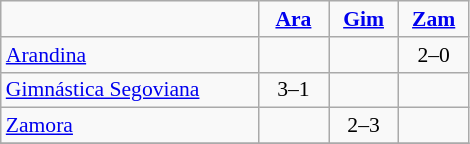<table style="font-size: 90%; text-align: center" class="wikitable">
<tr>
<td width=165></td>
<td align="center" width=40><strong><a href='#'>Ara</a></strong></td>
<td width=40><strong><a href='#'>Gim</a></strong></td>
<td width=40><strong><a href='#'>Zam</a></strong></td>
</tr>
<tr>
<td align=left><a href='#'>Arandina</a></td>
<td></td>
<td></td>
<td> 2–0</td>
</tr>
<tr>
<td align=left><a href='#'>Gimnástica Segoviana</a></td>
<td> 3–1</td>
<td></td>
<td></td>
</tr>
<tr>
<td align=left><a href='#'>Zamora</a></td>
<td></td>
<td> 2–3</td>
<td></td>
</tr>
<tr>
</tr>
</table>
